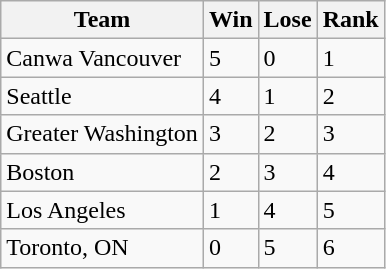<table class="wikitable">
<tr>
<th>Team</th>
<th>Win</th>
<th>Lose</th>
<th>Rank</th>
</tr>
<tr>
<td>Canwa Vancouver</td>
<td>5</td>
<td>0</td>
<td>1</td>
</tr>
<tr>
<td>Seattle</td>
<td>4</td>
<td>1</td>
<td>2</td>
</tr>
<tr>
<td>Greater Washington</td>
<td>3</td>
<td>2</td>
<td>3</td>
</tr>
<tr>
<td>Boston</td>
<td>2</td>
<td>3</td>
<td>4</td>
</tr>
<tr>
<td>Los Angeles</td>
<td>1</td>
<td>4</td>
<td>5</td>
</tr>
<tr>
<td>Toronto, ON</td>
<td>0</td>
<td>5</td>
<td>6</td>
</tr>
</table>
